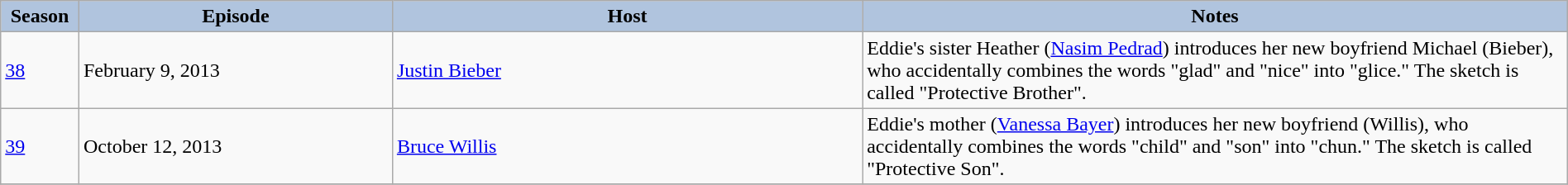<table class="wikitable" style="width:100%;">
<tr>
<th style="background:#B0C4DE;" width="5%">Season</th>
<th style="background:#B0C4DE;" width="20%">Episode</th>
<th style="background:#B0C4DE;" width="30%">Host</th>
<th style="background:#B0C4DE;" width="45%">Notes</th>
</tr>
<tr>
<td><a href='#'>38</a></td>
<td>February 9, 2013</td>
<td><a href='#'>Justin Bieber</a></td>
<td>Eddie's sister Heather (<a href='#'>Nasim Pedrad</a>) introduces her new boyfriend Michael (Bieber), who accidentally combines the words "glad" and "nice" into "glice." The sketch is called "Protective Brother".</td>
</tr>
<tr>
<td><a href='#'>39</a></td>
<td>October 12, 2013</td>
<td><a href='#'>Bruce Willis</a></td>
<td>Eddie's mother (<a href='#'>Vanessa Bayer</a>) introduces her new boyfriend (Willis), who accidentally combines the words "child" and "son" into "chun." The sketch is called "Protective Son".</td>
</tr>
<tr>
</tr>
</table>
